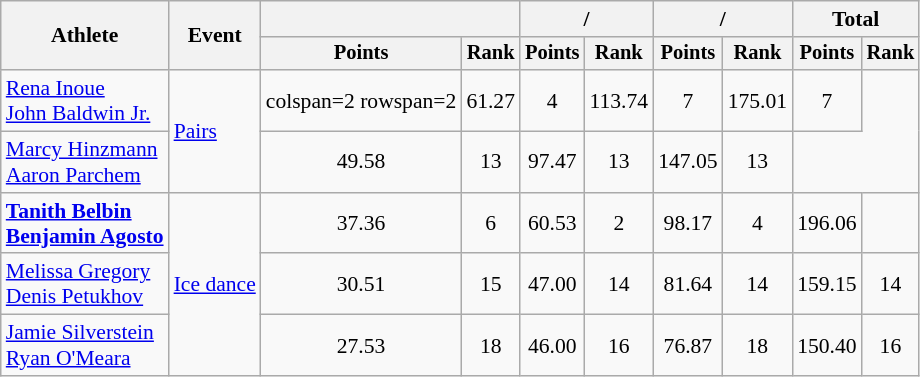<table class=wikitable style=font-size:90%;text-align:center>
<tr>
<th rowspan=2>Athlete</th>
<th rowspan=2>Event</th>
<th colspan=2></th>
<th colspan=2>/</th>
<th colspan=2>/</th>
<th colspan=2>Total</th>
</tr>
<tr style=font-size:95%>
<th>Points</th>
<th>Rank</th>
<th>Points</th>
<th>Rank</th>
<th>Points</th>
<th>Rank</th>
<th>Points</th>
<th>Rank</th>
</tr>
<tr>
<td align=left><a href='#'>Rena Inoue</a><br><a href='#'>John Baldwin Jr.</a></td>
<td align=left rowspan=2><a href='#'>Pairs</a></td>
<td>colspan=2 rowspan=2 </td>
<td>61.27</td>
<td>4</td>
<td>113.74</td>
<td>7</td>
<td>175.01</td>
<td>7</td>
</tr>
<tr>
<td align=left><a href='#'>Marcy Hinzmann</a><br><a href='#'>Aaron Parchem</a></td>
<td>49.58</td>
<td>13</td>
<td>97.47</td>
<td>13</td>
<td>147.05</td>
<td>13</td>
</tr>
<tr>
<td align=left><strong><a href='#'>Tanith Belbin</a><br><a href='#'>Benjamin Agosto</a></strong></td>
<td align=left rowspan=3><a href='#'>Ice dance</a></td>
<td>37.36</td>
<td>6</td>
<td>60.53</td>
<td>2</td>
<td>98.17</td>
<td>4</td>
<td>196.06</td>
<td></td>
</tr>
<tr>
<td align=left><a href='#'>Melissa Gregory</a><br><a href='#'>Denis Petukhov</a></td>
<td>30.51</td>
<td>15</td>
<td>47.00</td>
<td>14</td>
<td>81.64</td>
<td>14</td>
<td>159.15</td>
<td>14</td>
</tr>
<tr>
<td align=left><a href='#'>Jamie Silverstein</a><br><a href='#'>Ryan O'Meara</a></td>
<td>27.53</td>
<td>18</td>
<td>46.00</td>
<td>16</td>
<td>76.87</td>
<td>18</td>
<td>150.40</td>
<td>16</td>
</tr>
</table>
